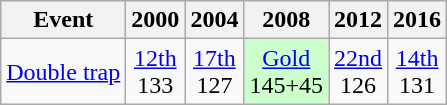<table class="wikitable" style="text-align: center">
<tr>
<th>Event</th>
<th>2000</th>
<th>2004</th>
<th>2008</th>
<th>2012</th>
<th>2016</th>
</tr>
<tr>
<td align=left><a href='#'>Double trap</a></td>
<td><a href='#'>12th</a><br>133</td>
<td><a href='#'>17th</a><br>127</td>
<td style="background: #ccffcc"> <a href='#'>Gold</a><br>145+45</td>
<td><a href='#'>22nd</a><br>126</td>
<td><a href='#'>14th</a><br>131</td>
</tr>
</table>
